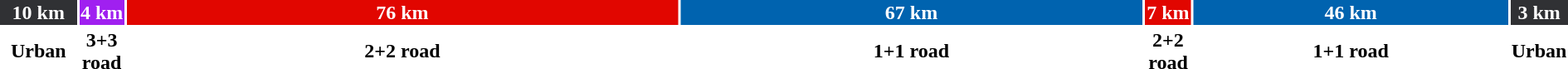<table style="width:100%; font-weight:bold; text-align:center">
<tr>
<td style="background:#303134; width:5%; color:white">10 km</td>
<td style="background:#A020F0; width:2%; color:white">4 km</td>
<td style="background:#E10600; width:37%; color:white">76 km</td>
<td style="background:#0063AF; width:31%; color:white">67 km</td>
<td style="background:#E10600; width:3%; color:white">7 km</td>
<td style="background:#0063AF; width:21%; color:white">46 km</td>
<td style="background:#303134; width:1%; color:white">3 km</td>
</tr>
<tr>
<td>Urban</td>
<td>3+3 road</td>
<td>2+2 road</td>
<td>1+1 road</td>
<td>2+2 road</td>
<td>1+1 road</td>
<td>Urban</td>
</tr>
</table>
